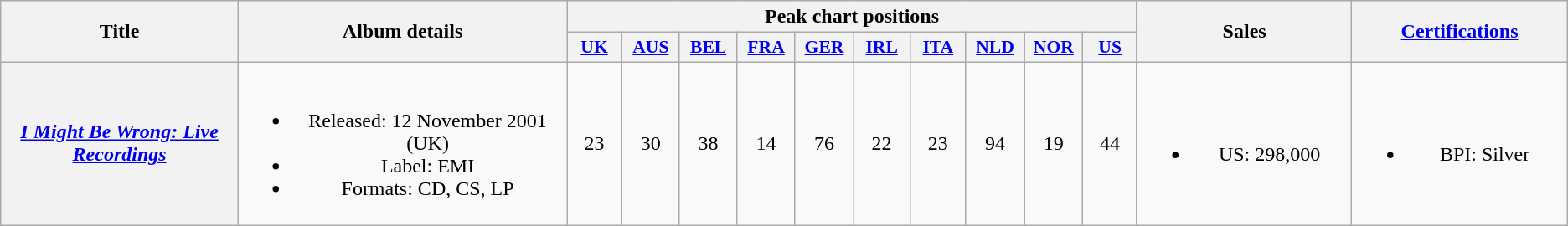<table class="wikitable plainrowheaders" style="text-align:center;">
<tr>
<th scope="col" rowspan="2" style="width:14em;">Title</th>
<th scope="col" rowspan="2" style="width:19.5em;">Album details</th>
<th scope="col" colspan="10">Peak chart positions</th>
<th scope="col" rowspan="2" style="width:12em;">Sales</th>
<th scope="col" rowspan="2" style="width:12em;"><a href='#'>Certifications</a></th>
</tr>
<tr>
<th scope="col" style="width:3em;font-size:90%;"><a href='#'>UK</a><br></th>
<th scope="col" style="width:3em;font-size:90%;"><a href='#'>AUS</a><br></th>
<th scope="col" style="width:3em;font-size:90%;"><a href='#'>BEL</a><br></th>
<th scope="col" style="width:3em;font-size:90%;"><a href='#'>FRA</a><br></th>
<th scope="col" style="width:3em;font-size:90%;"><a href='#'>GER</a><br></th>
<th scope="col" style="width:3em;font-size:90%;"><a href='#'>IRL</a><br></th>
<th scope="col" style="width:3em;font-size:90%;"><a href='#'>ITA</a><br></th>
<th scope="col" style="width:3em;font-size:90%;"><a href='#'>NLD</a><br></th>
<th scope="col" style="width:3em;font-size:90%;"><a href='#'>NOR</a><br></th>
<th scope="col" style="width:3em;font-size:90%;"><a href='#'>US</a><br></th>
</tr>
<tr>
<th scope="row"><em><a href='#'>I Might Be Wrong: Live Recordings</a></em></th>
<td><br><ul><li>Released: 12 November 2001 <span>(UK)</span></li><li>Label: EMI</li><li>Formats: CD, CS, LP</li></ul></td>
<td>23</td>
<td>30</td>
<td>38</td>
<td>14</td>
<td>76</td>
<td>22</td>
<td>23</td>
<td>94</td>
<td>19</td>
<td>44</td>
<td><br><ul><li>US: 298,000</li></ul></td>
<td><br><ul><li>BPI: Silver</li></ul></td>
</tr>
</table>
